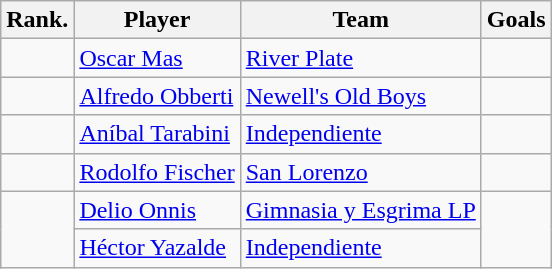<table class="wikitable" style="text-align:">
<tr>
<th>Rank.</th>
<th>Player</th>
<th>Team</th>
<th>Goals</th>
</tr>
<tr>
<td></td>
<td> <a href='#'>Oscar Mas</a></td>
<td><a href='#'>River Plate</a></td>
<td></td>
</tr>
<tr>
<td></td>
<td> <a href='#'>Alfredo Obberti</a></td>
<td><a href='#'>Newell's Old Boys</a></td>
<td></td>
</tr>
<tr>
<td></td>
<td> <a href='#'>Aníbal Tarabini</a></td>
<td><a href='#'>Independiente</a></td>
<td></td>
</tr>
<tr>
<td></td>
<td> <a href='#'>Rodolfo Fischer</a></td>
<td><a href='#'>San Lorenzo</a></td>
<td></td>
</tr>
<tr>
<td rowspan=2></td>
<td> <a href='#'>Delio Onnis</a></td>
<td><a href='#'>Gimnasia y Esgrima LP</a></td>
<td rowspan=2></td>
</tr>
<tr>
<td> <a href='#'>Héctor Yazalde</a></td>
<td><a href='#'>Independiente</a></td>
</tr>
</table>
